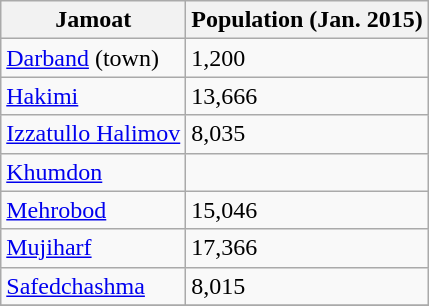<table class="wikitable sortable">
<tr>
<th>Jamoat</th>
<th>Population (Jan. 2015)</th>
</tr>
<tr>
<td><a href='#'>Darband</a> (town)</td>
<td>1,200</td>
</tr>
<tr>
<td><a href='#'>Hakimi</a></td>
<td>13,666</td>
</tr>
<tr>
<td><a href='#'>Izzatullo Halimov</a></td>
<td>8,035</td>
</tr>
<tr>
<td><a href='#'>Khumdon</a></td>
<td></td>
</tr>
<tr>
<td><a href='#'>Mehrobod</a></td>
<td>15,046</td>
</tr>
<tr>
<td><a href='#'>Mujiharf</a></td>
<td>17,366</td>
</tr>
<tr>
<td><a href='#'>Safedchashma</a></td>
<td>8,015</td>
</tr>
<tr>
</tr>
</table>
